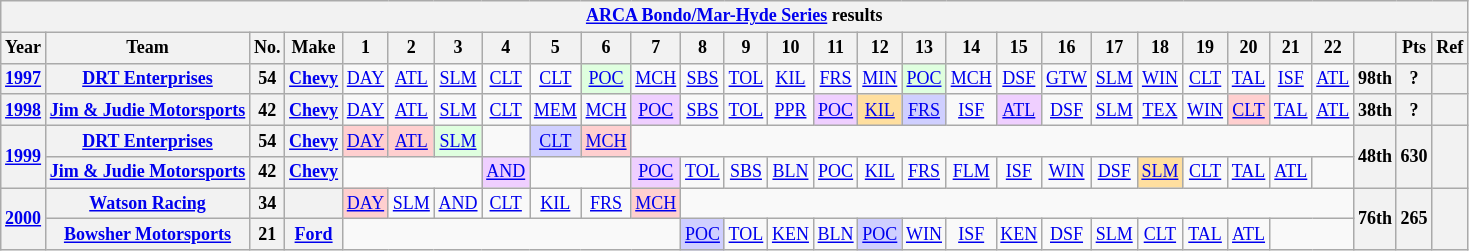<table class="wikitable" style="text-align:center; font-size:75%">
<tr>
<th colspan=29><a href='#'>ARCA Bondo/Mar-Hyde Series</a> results</th>
</tr>
<tr>
<th>Year</th>
<th>Team</th>
<th>No.</th>
<th>Make</th>
<th>1</th>
<th>2</th>
<th>3</th>
<th>4</th>
<th>5</th>
<th>6</th>
<th>7</th>
<th>8</th>
<th>9</th>
<th>10</th>
<th>11</th>
<th>12</th>
<th>13</th>
<th>14</th>
<th>15</th>
<th>16</th>
<th>17</th>
<th>18</th>
<th>19</th>
<th>20</th>
<th>21</th>
<th>22</th>
<th></th>
<th>Pts</th>
<th>Ref</th>
</tr>
<tr>
<th><a href='#'>1997</a></th>
<th><a href='#'>DRT Enterprises</a></th>
<th>54</th>
<th><a href='#'>Chevy</a></th>
<td><a href='#'>DAY</a></td>
<td><a href='#'>ATL</a></td>
<td><a href='#'>SLM</a></td>
<td><a href='#'>CLT</a></td>
<td><a href='#'>CLT</a></td>
<td style="background:#DFFFDF;"><a href='#'>POC</a><br></td>
<td><a href='#'>MCH</a></td>
<td><a href='#'>SBS</a></td>
<td><a href='#'>TOL</a></td>
<td><a href='#'>KIL</a></td>
<td><a href='#'>FRS</a></td>
<td><a href='#'>MIN</a></td>
<td style="background:#DFFFDF;"><a href='#'>POC</a><br></td>
<td><a href='#'>MCH</a></td>
<td><a href='#'>DSF</a></td>
<td><a href='#'>GTW</a></td>
<td><a href='#'>SLM</a></td>
<td><a href='#'>WIN</a></td>
<td><a href='#'>CLT</a></td>
<td><a href='#'>TAL</a></td>
<td><a href='#'>ISF</a></td>
<td><a href='#'>ATL</a></td>
<th>98th</th>
<th>?</th>
<th></th>
</tr>
<tr>
<th><a href='#'>1998</a></th>
<th><a href='#'>Jim & Judie Motorsports</a></th>
<th>42</th>
<th><a href='#'>Chevy</a></th>
<td><a href='#'>DAY</a></td>
<td><a href='#'>ATL</a></td>
<td><a href='#'>SLM</a></td>
<td><a href='#'>CLT</a></td>
<td><a href='#'>MEM</a></td>
<td><a href='#'>MCH</a></td>
<td style="background:#EFCFFF;"><a href='#'>POC</a><br></td>
<td><a href='#'>SBS</a></td>
<td><a href='#'>TOL</a></td>
<td><a href='#'>PPR</a></td>
<td style="background:#EFCFFF;"><a href='#'>POC</a><br></td>
<td style="background:#FFDF9F;"><a href='#'>KIL</a><br></td>
<td style="background:#CFCFFF;"><a href='#'>FRS</a><br></td>
<td><a href='#'>ISF</a></td>
<td style="background:#EFCFFF;"><a href='#'>ATL</a><br></td>
<td><a href='#'>DSF</a></td>
<td><a href='#'>SLM</a></td>
<td><a href='#'>TEX</a></td>
<td><a href='#'>WIN</a></td>
<td style="background:#FFCFCF;"><a href='#'>CLT</a><br></td>
<td><a href='#'>TAL</a></td>
<td><a href='#'>ATL</a></td>
<th>38th</th>
<th>?</th>
<th></th>
</tr>
<tr>
<th rowspan=2><a href='#'>1999</a></th>
<th><a href='#'>DRT Enterprises</a></th>
<th>54</th>
<th><a href='#'>Chevy</a></th>
<td style="background:#FFCFCF;"><a href='#'>DAY</a><br></td>
<td style="background:#FFCFCF;"><a href='#'>ATL</a><br></td>
<td style="background:#DFFFDF;"><a href='#'>SLM</a><br></td>
<td></td>
<td style="background:#CFCFFF;"><a href='#'>CLT</a><br></td>
<td style="background:#FFCFCF;"><a href='#'>MCH</a><br></td>
<td colspan=16></td>
<th rowspan=2>48th</th>
<th rowspan=2>630</th>
<th rowspan=2></th>
</tr>
<tr>
<th><a href='#'>Jim & Judie Motorsports</a></th>
<th>42</th>
<th><a href='#'>Chevy</a></th>
<td colspan=3></td>
<td style="background:#EFCFFF;"><a href='#'>AND</a><br></td>
<td colspan=2></td>
<td style="background:#EFCFFF;"><a href='#'>POC</a><br></td>
<td><a href='#'>TOL</a></td>
<td><a href='#'>SBS</a></td>
<td><a href='#'>BLN</a></td>
<td><a href='#'>POC</a></td>
<td><a href='#'>KIL</a></td>
<td><a href='#'>FRS</a></td>
<td><a href='#'>FLM</a></td>
<td><a href='#'>ISF</a></td>
<td><a href='#'>WIN</a></td>
<td><a href='#'>DSF</a></td>
<td style="background:#FFDF9F;"><a href='#'>SLM</a><br></td>
<td><a href='#'>CLT</a></td>
<td><a href='#'>TAL</a></td>
<td><a href='#'>ATL</a></td>
<td></td>
</tr>
<tr>
<th rowspan=2><a href='#'>2000</a></th>
<th><a href='#'>Watson Racing</a></th>
<th>34</th>
<th></th>
<td style="background:#FFCFCF;"><a href='#'>DAY</a><br></td>
<td><a href='#'>SLM</a></td>
<td><a href='#'>AND</a></td>
<td><a href='#'>CLT</a></td>
<td><a href='#'>KIL</a></td>
<td><a href='#'>FRS</a></td>
<td style="background:#FFCFCF;"><a href='#'>MCH</a><br></td>
<td colspan=15></td>
<th rowspan=2>76th</th>
<th rowspan=2>265</th>
<th rowspan=2></th>
</tr>
<tr>
<th><a href='#'>Bowsher Motorsports</a></th>
<th>21</th>
<th><a href='#'>Ford</a></th>
<td colspan=7></td>
<td style="background:#CFCFFF;"><a href='#'>POC</a><br></td>
<td><a href='#'>TOL</a></td>
<td><a href='#'>KEN</a></td>
<td><a href='#'>BLN</a></td>
<td style="background:#CFCFFF;"><a href='#'>POC</a><br></td>
<td><a href='#'>WIN</a></td>
<td><a href='#'>ISF</a></td>
<td><a href='#'>KEN</a></td>
<td><a href='#'>DSF</a></td>
<td><a href='#'>SLM</a></td>
<td><a href='#'>CLT</a></td>
<td><a href='#'>TAL</a></td>
<td><a href='#'>ATL</a></td>
<td colspan=2></td>
</tr>
</table>
